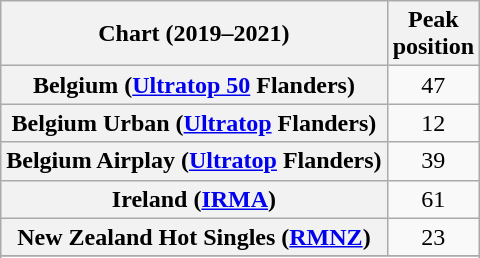<table class="wikitable sortable plainrowheaders" style="text-align:center">
<tr>
<th scope="col">Chart (2019–2021)</th>
<th scope="col">Peak<br>position</th>
</tr>
<tr>
<th scope="row">Belgium (<a href='#'>Ultratop 50</a> Flanders)</th>
<td>47</td>
</tr>
<tr>
<th scope="row">Belgium Urban (<a href='#'>Ultratop</a> Flanders)</th>
<td>12</td>
</tr>
<tr>
<th scope="row">Belgium Airplay (<a href='#'>Ultratop</a> Flanders)</th>
<td>39</td>
</tr>
<tr>
<th scope="row">Ireland (<a href='#'>IRMA</a>)</th>
<td>61</td>
</tr>
<tr>
<th scope="row">New Zealand Hot Singles (<a href='#'>RMNZ</a>)</th>
<td>23</td>
</tr>
<tr>
</tr>
<tr>
</tr>
</table>
